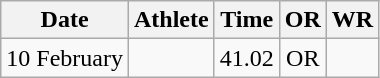<table class="wikitable" style="text-align:center">
<tr>
<th>Date</th>
<th>Athlete</th>
<th>Time</th>
<th>OR</th>
<th>WR</th>
</tr>
<tr>
<td>10 February</td>
<td></td>
<td>41.02</td>
<td>OR</td>
<td></td>
</tr>
</table>
